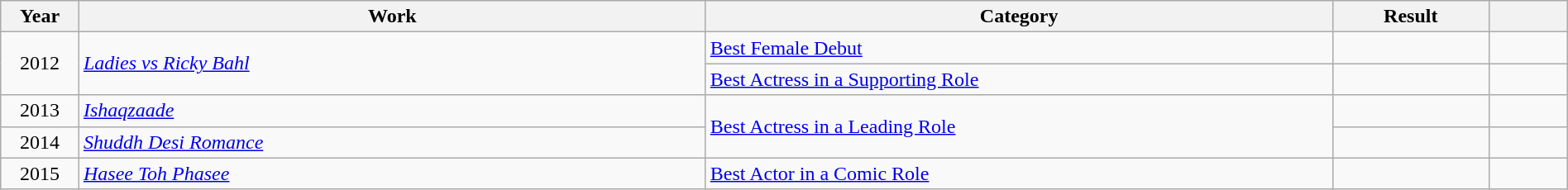<table class="wikitable" style="width:100%;">
<tr>
<th width=5%>Year</th>
<th style="width:40%;">Work</th>
<th style="width:40%;">Category</th>
<th style="width:10%;">Result</th>
<th width=5%></th>
</tr>
<tr>
<td rowspan="2" style="text-align:center;">2012</td>
<td rowspan="2" style="text-align:left;"><em><a href='#'>Ladies vs Ricky Bahl</a></em></td>
<td><a href='#'>Best Female Debut</a></td>
<td></td>
<td style="text-align:center;"></td>
</tr>
<tr>
<td><a href='#'>Best Actress in a Supporting Role</a></td>
<td></td>
<td style="text-align:center;"></td>
</tr>
<tr>
<td style="text-align:center;">2013</td>
<td style="text-align:left;"><em><a href='#'>Ishaqzaade</a></em></td>
<td rowspan="2"><a href='#'>Best Actress in a Leading Role</a></td>
<td></td>
<td style="text-align:center;"></td>
</tr>
<tr>
<td style="text-align:center;">2014</td>
<td style="text-align:left;"><em><a href='#'>Shuddh Desi Romance</a></em></td>
<td></td>
<td style="text-align:center;"></td>
</tr>
<tr>
<td style="text-align:center;">2015</td>
<td style="text-align:left;"><em><a href='#'>Hasee Toh Phasee</a></em></td>
<td><a href='#'>Best Actor in a Comic Role</a></td>
<td></td>
<td style="text-align:center;"></td>
</tr>
</table>
